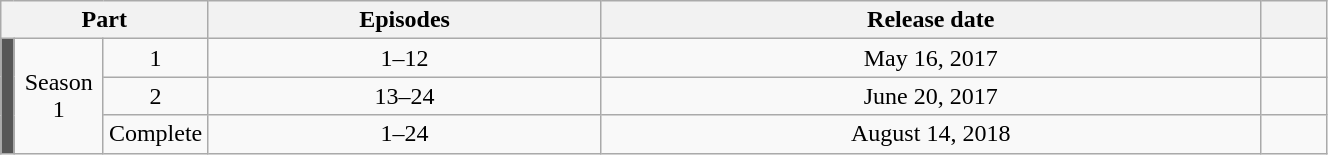<table class="wikitable" style="text-align: center; width: 70%;">
<tr>
<th colspan="3" width="15%">Part</th>
<th>Episodes</th>
<th>Release date</th>
<th width="5%"></th>
</tr>
<tr>
<td rowspan="9" width="1%" style="background: #575757"></td>
<td rowspan="3">Season 1</td>
<td>1</td>
<td>1–12</td>
<td>May 16, 2017</td>
<td></td>
</tr>
<tr>
<td>2</td>
<td>13–24</td>
<td>June 20, 2017</td>
<td></td>
</tr>
<tr>
<td>Complete</td>
<td>1–24</td>
<td>August 14, 2018</td>
<td></td>
</tr>
</table>
